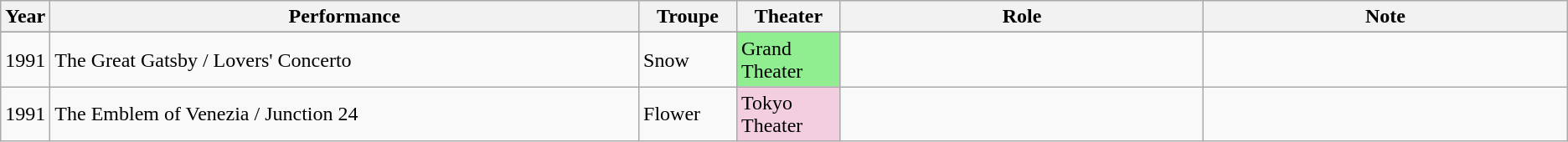<table class="wikitable">
<tr>
<th !style=width:20em>Year</th>
<th style=width:300em>Performance</th>
<th style=width:20em>Troupe</th>
<th style=width:20em>Theater</th>
<th style=width:200em>Role</th>
<th style=width:200em>Note</th>
</tr>
<tr>
</tr>
<tr>
<td>1991</td>
<td>The Great Gatsby / Lovers' Concerto</td>
<td>Snow</td>
<td style="background-color: lightgreen">Grand Theater</td>
<td></td>
<td></td>
</tr>
<tr>
<td>1991</td>
<td>The Emblem of Venezia / Junction 24</td>
<td>Flower</td>
<td style="background-color: #F2CEE0">Tokyo Theater</td>
<td></td>
<td></td>
</tr>
</table>
